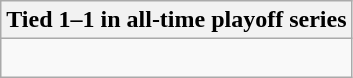<table class="wikitable collapsible collapsed">
<tr>
<th>Tied 1–1 in all-time playoff series</th>
</tr>
<tr>
<td><br>
</td>
</tr>
</table>
